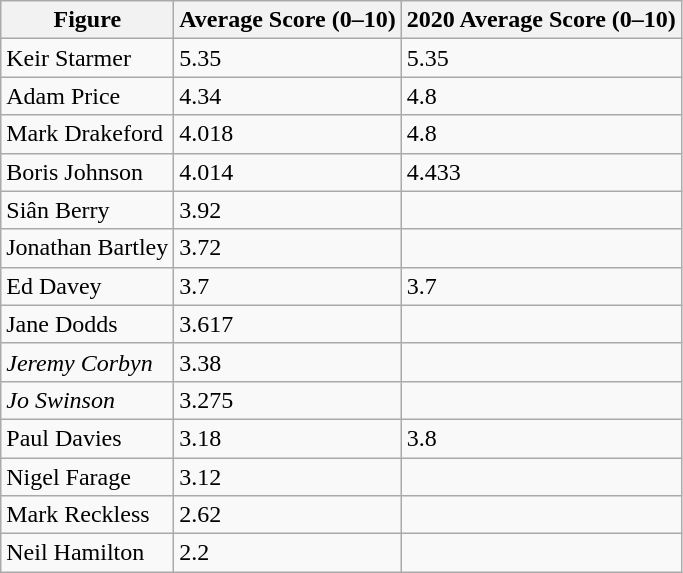<table class="wikitable sortable">
<tr>
<th>Figure</th>
<th>Average Score (0–10)</th>
<th>2020 Average Score (0–10)</th>
</tr>
<tr>
<td>Keir Starmer</td>
<td>5.35</td>
<td>5.35</td>
</tr>
<tr>
<td>Adam Price</td>
<td>4.34</td>
<td>4.8</td>
</tr>
<tr>
<td>Mark Drakeford</td>
<td>4.018</td>
<td>4.8</td>
</tr>
<tr>
<td>Boris Johnson</td>
<td>4.014</td>
<td>4.433</td>
</tr>
<tr>
<td>Siân Berry</td>
<td>3.92</td>
<td></td>
</tr>
<tr>
<td>Jonathan Bartley</td>
<td>3.72</td>
<td></td>
</tr>
<tr>
<td>Ed Davey</td>
<td>3.7</td>
<td>3.7</td>
</tr>
<tr>
<td>Jane Dodds</td>
<td>3.617</td>
<td></td>
</tr>
<tr>
<td><em>Jeremy Corbyn</em></td>
<td>3.38</td>
<td></td>
</tr>
<tr>
<td><em>Jo Swinson</em></td>
<td>3.275</td>
<td></td>
</tr>
<tr>
<td>Paul Davies</td>
<td>3.18</td>
<td>3.8</td>
</tr>
<tr>
<td>Nigel Farage</td>
<td>3.12</td>
<td></td>
</tr>
<tr>
<td>Mark Reckless</td>
<td>2.62</td>
<td></td>
</tr>
<tr>
<td>Neil Hamilton</td>
<td>2.2</td>
<td></td>
</tr>
</table>
